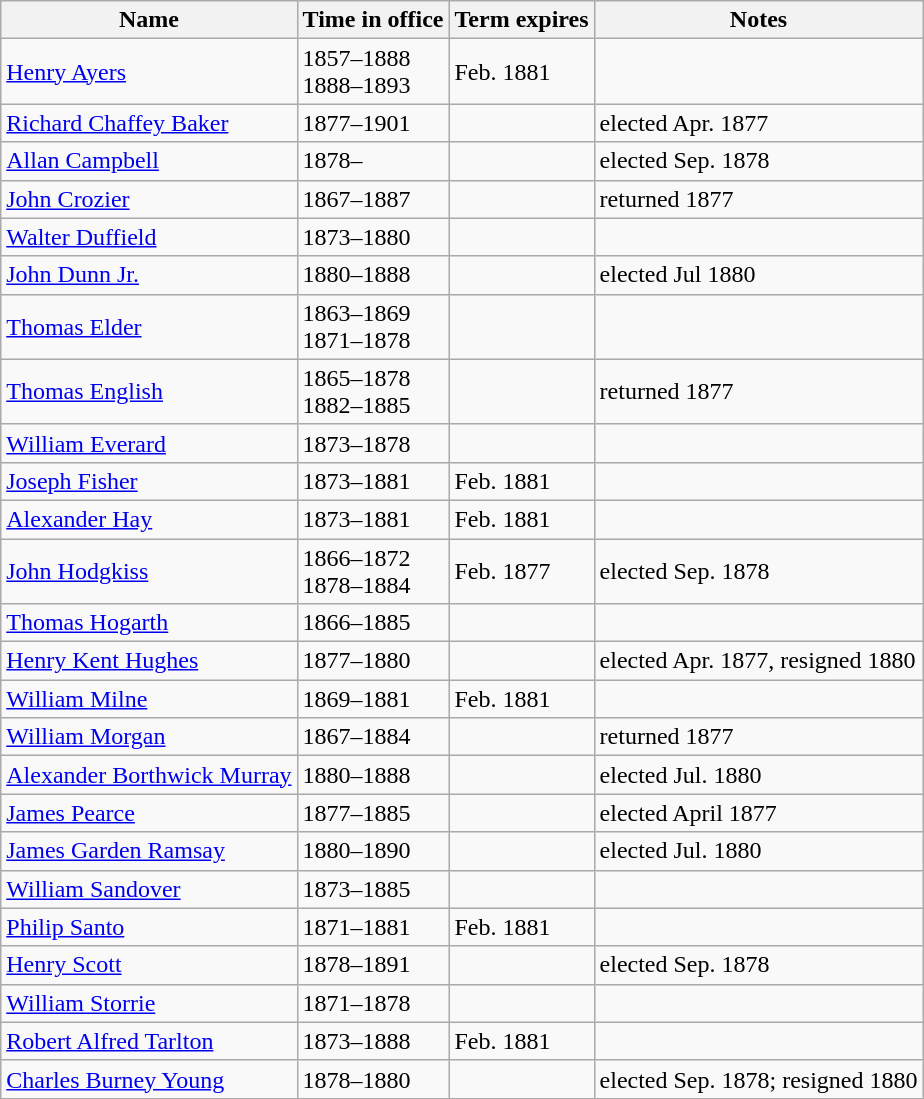<table class="wikitable sortable">
<tr>
<th>Name</th>
<th>Time in office</th>
<th>Term expires</th>
<th>Notes</th>
</tr>
<tr>
<td><a href='#'>Henry Ayers</a></td>
<td>1857–1888<br>1888–1893</td>
<td>Feb. 1881</td>
<td></td>
</tr>
<tr>
<td><a href='#'>Richard Chaffey Baker</a></td>
<td>1877–1901</td>
<td></td>
<td>elected Apr. 1877</td>
</tr>
<tr>
<td><a href='#'>Allan Campbell</a></td>
<td>1878–</td>
<td></td>
<td>elected Sep. 1878</td>
</tr>
<tr>
<td><a href='#'>John Crozier</a></td>
<td>1867–1887</td>
<td></td>
<td>returned 1877</td>
</tr>
<tr>
<td><a href='#'>Walter Duffield</a></td>
<td>1873–1880</td>
<td></td>
<td></td>
</tr>
<tr>
<td><a href='#'>John Dunn Jr.</a></td>
<td>1880–1888</td>
<td></td>
<td>elected Jul 1880</td>
</tr>
<tr>
<td><a href='#'>Thomas Elder</a></td>
<td>1863–1869<br>1871–1878</td>
<td></td>
<td></td>
</tr>
<tr>
<td><a href='#'>Thomas English</a></td>
<td>1865–1878<br>1882–1885</td>
<td></td>
<td>returned 1877</td>
</tr>
<tr>
<td><a href='#'>William Everard</a></td>
<td>1873–1878</td>
<td></td>
<td></td>
</tr>
<tr>
<td><a href='#'>Joseph Fisher</a></td>
<td>1873–1881</td>
<td>Feb. 1881</td>
<td></td>
</tr>
<tr>
<td><a href='#'>Alexander Hay</a></td>
<td>1873–1881</td>
<td>Feb. 1881</td>
<td></td>
</tr>
<tr>
<td><a href='#'>John Hodgkiss</a></td>
<td>1866–1872<br>1878–1884</td>
<td>Feb. 1877</td>
<td>elected Sep. 1878</td>
</tr>
<tr>
<td><a href='#'>Thomas Hogarth</a></td>
<td>1866–1885</td>
<td></td>
<td></td>
</tr>
<tr>
<td><a href='#'>Henry Kent Hughes</a></td>
<td>1877–1880</td>
<td></td>
<td>elected Apr. 1877, resigned 1880</td>
</tr>
<tr>
<td><a href='#'>William Milne</a></td>
<td>1869–1881</td>
<td>Feb. 1881</td>
<td></td>
</tr>
<tr>
<td><a href='#'>William Morgan</a></td>
<td>1867–1884</td>
<td></td>
<td>returned 1877</td>
</tr>
<tr>
<td><a href='#'>Alexander Borthwick Murray</a></td>
<td>1880–1888</td>
<td></td>
<td>elected Jul. 1880</td>
</tr>
<tr>
<td><a href='#'>James Pearce</a></td>
<td>1877–1885</td>
<td></td>
<td>elected April 1877</td>
</tr>
<tr>
<td><a href='#'>James Garden Ramsay</a></td>
<td>1880–1890</td>
<td></td>
<td>elected Jul. 1880</td>
</tr>
<tr>
<td><a href='#'>William Sandover</a></td>
<td>1873–1885</td>
<td></td>
<td></td>
</tr>
<tr>
<td><a href='#'>Philip Santo</a></td>
<td>1871–1881</td>
<td>Feb. 1881</td>
<td></td>
</tr>
<tr>
<td><a href='#'>Henry Scott</a></td>
<td>1878–1891</td>
<td></td>
<td>elected Sep. 1878</td>
</tr>
<tr>
<td><a href='#'>William Storrie</a></td>
<td>1871–1878</td>
<td></td>
<td></td>
</tr>
<tr>
<td><a href='#'>Robert Alfred Tarlton</a></td>
<td>1873–1888</td>
<td>Feb. 1881</td>
<td></td>
</tr>
<tr>
<td><a href='#'>Charles Burney Young</a></td>
<td>1878–1880</td>
<td></td>
<td>elected Sep. 1878; resigned 1880</td>
</tr>
<tr>
</tr>
</table>
